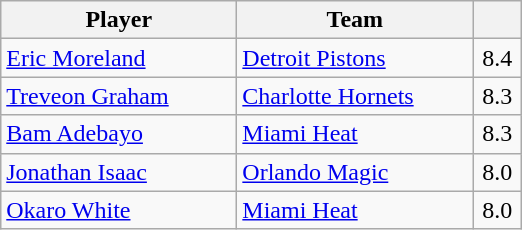<table class="wikitable" style="text-align:left">
<tr>
<th width="150px">Player</th>
<th width="150px">Team</th>
<th width="25px"></th>
</tr>
<tr>
<td><a href='#'>Eric Moreland</a></td>
<td><a href='#'>Detroit Pistons</a></td>
<td align="center">8.4</td>
</tr>
<tr>
<td><a href='#'>Treveon Graham</a></td>
<td><a href='#'>Charlotte Hornets</a></td>
<td align="center">8.3</td>
</tr>
<tr>
<td><a href='#'>Bam Adebayo</a></td>
<td><a href='#'>Miami Heat</a></td>
<td align="center">8.3</td>
</tr>
<tr>
<td><a href='#'>Jonathan Isaac</a></td>
<td><a href='#'>Orlando Magic</a></td>
<td align="center">8.0</td>
</tr>
<tr>
<td><a href='#'>Okaro White</a></td>
<td><a href='#'>Miami Heat</a></td>
<td align="center">8.0</td>
</tr>
</table>
